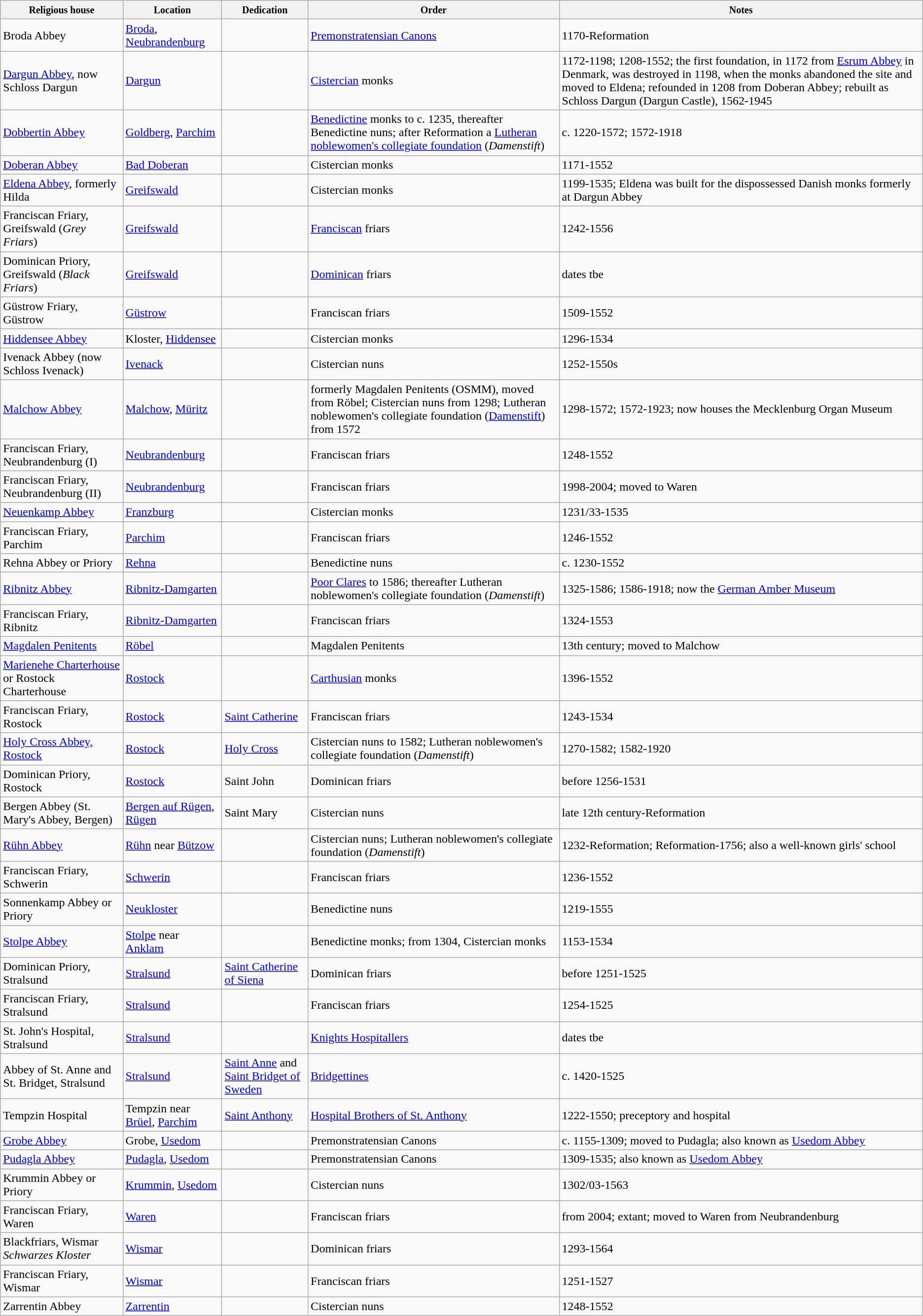<table class="wikitable sortable">
<tr>
<th><small>Religious house</small></th>
<th><small>Location</small></th>
<th><small>Dedication</small></th>
<th><small>Order</small></th>
<th><small>Notes</small></th>
</tr>
<tr>
<td>Broda Abbey</td>
<td><a href='#'>Broda</a>, <a href='#'>Neubrandenburg</a></td>
<td></td>
<td><a href='#'>Premonstratensian Canons</a></td>
<td>1170-Reformation</td>
</tr>
<tr>
<td><a href='#'>Dargun Abbey</a>, now Schloss Dargun</td>
<td><a href='#'>Dargun</a></td>
<td></td>
<td><a href='#'>Cistercian</a> monks</td>
<td>1172-1198; 1208-1552; the first foundation, in 1172 from <a href='#'>Esrum Abbey</a> in Denmark, was destroyed in 1198, when the monks abandoned the site and moved to Eldena; refounded in 1208 from Doberan Abbey; rebuilt as Schloss Dargun (Dargun Castle), 1562-1945</td>
</tr>
<tr>
<td><a href='#'>Dobbertin Abbey</a></td>
<td><a href='#'>Goldberg</a>, <a href='#'>Parchim</a></td>
<td></td>
<td><a href='#'>Benedictine</a> monks to c. 1235, thereafter Benedictine nuns; after Reformation a <a href='#'>Lutheran noblewomen's collegiate foundation</a> (<em>Damenstift</em>)</td>
<td>c. 1220-1572; 1572-1918</td>
</tr>
<tr>
<td><a href='#'>Doberan Abbey</a></td>
<td><a href='#'>Bad Doberan</a></td>
<td></td>
<td>Cistercian monks</td>
<td>1171-1552</td>
</tr>
<tr>
<td><a href='#'>Eldena Abbey</a>, formerly Hilda</td>
<td><a href='#'>Greifswald</a></td>
<td></td>
<td>Cistercian monks</td>
<td>1199-1535; Eldena was built for the dispossessed Danish monks formerly at Dargun Abbey</td>
</tr>
<tr>
<td>Franciscan Friary, Greifswald (<em>Grey Friars</em>)</td>
<td><a href='#'>Greifswald</a></td>
<td></td>
<td><a href='#'>Franciscan</a> friars</td>
<td>1242-1556</td>
</tr>
<tr>
<td>Dominican Priory, Greifswald (<em>Black Friars</em>)</td>
<td><a href='#'>Greifswald</a></td>
<td></td>
<td><a href='#'>Dominican</a> friars</td>
<td>dates tbe</td>
</tr>
<tr>
<td>Güstrow Friary, Güstrow</td>
<td><a href='#'>Güstrow</a></td>
<td></td>
<td>Franciscan friars</td>
<td>1509-1552</td>
</tr>
<tr>
<td><a href='#'>Hiddensee Abbey</a></td>
<td>Kloster, <a href='#'>Hiddensee</a></td>
<td></td>
<td>Cistercian monks</td>
<td>1296-1534</td>
</tr>
<tr>
<td>Ivenack Abbey (now Schloss Ivenack)</td>
<td><a href='#'>Ivenack</a></td>
<td></td>
<td>Cistercian nuns</td>
<td>1252-1550s</td>
</tr>
<tr>
<td><a href='#'>Malchow Abbey</a></td>
<td><a href='#'>Malchow</a>, <a href='#'>Müritz</a></td>
<td></td>
<td>formerly Magdalen Penitents (OSMM), moved from Röbel; Cistercian nuns from 1298; Lutheran noblewomen's collegiate foundation (<a href='#'>Damenstift</a>) from 1572</td>
<td>1298-1572; 1572-1923; now houses the Mecklenburg Organ Museum</td>
</tr>
<tr>
<td>Franciscan Friary, Neubrandenburg (I)</td>
<td><a href='#'>Neubrandenburg</a></td>
<td></td>
<td>Franciscan friars</td>
<td>1248-1552</td>
</tr>
<tr>
<td>Franciscan Friary, Neubrandenburg (II)</td>
<td><a href='#'>Neubrandenburg</a></td>
<td></td>
<td>Franciscan friars</td>
<td>1998-2004; moved to Waren</td>
</tr>
<tr>
<td><a href='#'>Neuenkamp Abbey</a></td>
<td><a href='#'>Franzburg</a></td>
<td></td>
<td>Cistercian monks</td>
<td>1231/33-1535</td>
</tr>
<tr>
<td>Franciscan Friary, Parchim</td>
<td><a href='#'>Parchim</a></td>
<td></td>
<td>Franciscan friars</td>
<td>1246-1552</td>
</tr>
<tr>
<td>Rehna Abbey or Priory</td>
<td><a href='#'>Rehna</a></td>
<td></td>
<td>Benedictine nuns</td>
<td>c. 1230-1552</td>
</tr>
<tr>
<td><a href='#'>Ribnitz Abbey</a></td>
<td><a href='#'>Ribnitz-Damgarten</a></td>
<td></td>
<td><a href='#'>Poor Clares</a> to 1586; thereafter Lutheran noblewomen's collegiate foundation (<em>Damenstift</em>)</td>
<td>1325-1586; 1586-1918; now the <a href='#'>German Amber Museum</a></td>
</tr>
<tr>
<td>Franciscan Friary, Ribnitz</td>
<td><a href='#'>Ribnitz-Damgarten</a></td>
<td></td>
<td>Franciscan friars</td>
<td>1324-1553</td>
</tr>
<tr>
<td><a href='#'>Magdalen Penitents</a></td>
<td><a href='#'>Röbel</a></td>
<td></td>
<td>Magdalen Penitents</td>
<td>13th century; moved to Malchow</td>
</tr>
<tr>
<td><a href='#'>Marienehe Charterhouse</a> or Rostock Charterhouse</td>
<td><a href='#'>Rostock</a></td>
<td></td>
<td><a href='#'>Carthusian</a> monks</td>
<td>1396-1552</td>
</tr>
<tr>
<td>Franciscan Friary, Rostock</td>
<td><a href='#'>Rostock</a></td>
<td><a href='#'>Saint Catherine</a></td>
<td>Franciscan friars</td>
<td>1243-1534</td>
</tr>
<tr>
<td><a href='#'>Holy Cross Abbey, Rostock</a></td>
<td><a href='#'>Rostock</a></td>
<td><a href='#'>Holy Cross</a></td>
<td>Cistercian nuns to 1582; Lutheran noblewomen's collegiate foundation (<em>Damenstift</em>)</td>
<td>1270-1582; 1582-1920</td>
</tr>
<tr>
<td>Dominican Priory, Rostock</td>
<td><a href='#'>Rostock</a></td>
<td>Saint John</td>
<td>Dominican friars</td>
<td>before 1256-1531</td>
</tr>
<tr>
<td>Bergen Abbey (St. Mary's Abbey, Bergen)</td>
<td><a href='#'>Bergen auf Rügen</a>, <a href='#'>Rügen</a></td>
<td>Saint Mary</td>
<td>Cistercian nuns</td>
<td>late 12th century-Reformation</td>
</tr>
<tr>
<td><a href='#'>Rühn Abbey</a></td>
<td><a href='#'>Rühn</a> near <a href='#'>Bützow</a></td>
<td></td>
<td>Cistercian nuns; Lutheran noblewomen's collegiate foundation (<em>Damenstift</em>)</td>
<td>1232-Reformation; Reformation-1756; also a well-known girls' school</td>
</tr>
<tr>
<td>Franciscan Friary, Schwerin</td>
<td><a href='#'>Schwerin</a></td>
<td></td>
<td>Franciscan friars</td>
<td>1236-1552</td>
</tr>
<tr>
<td>Sonnenkamp Abbey or Priory</td>
<td><a href='#'>Neukloster</a></td>
<td></td>
<td>Benedictine nuns</td>
<td>1219-1555</td>
</tr>
<tr>
<td><a href='#'>Stolpe Abbey</a></td>
<td><a href='#'>Stolpe</a> near <a href='#'>Anklam</a></td>
<td></td>
<td>Benedictine monks; from 1304, Cistercian monks</td>
<td>1153-1534</td>
</tr>
<tr>
<td>Dominican Priory, Stralsund</td>
<td><a href='#'>Stralsund</a></td>
<td><a href='#'>Saint Catherine of Siena</a></td>
<td>Dominican friars</td>
<td>before 1251-1525</td>
</tr>
<tr>
<td>Franciscan Friary, Stralsund</td>
<td><a href='#'>Stralsund</a></td>
<td></td>
<td>Franciscan friars</td>
<td>1254-1525</td>
</tr>
<tr>
<td>St. John's Hospital, Stralsund</td>
<td><a href='#'>Stralsund</a></td>
<td></td>
<td><a href='#'>Knights Hospitallers</a></td>
<td>dates tbe</td>
</tr>
<tr>
<td>Abbey of St. Anne and St. Bridget, Stralsund</td>
<td><a href='#'>Stralsund</a></td>
<td><a href='#'>Saint Anne</a> and <a href='#'>Saint Bridget of Sweden</a></td>
<td><a href='#'>Bridgettines</a></td>
<td>c. 1420-1525</td>
</tr>
<tr>
<td>Tempzin Hospital</td>
<td>Tempzin near <a href='#'>Brüel</a>, <a href='#'>Parchim</a></td>
<td><a href='#'>Saint Anthony</a></td>
<td><a href='#'>Hospital Brothers of St. Anthony</a></td>
<td>1222-1550; preceptory and hospital</td>
</tr>
<tr>
<td><a href='#'>Grobe Abbey</a></td>
<td>Grobe, <a href='#'>Usedom</a></td>
<td></td>
<td>Premonstratensian Canons</td>
<td>c. 1155-1309; moved to Pudagla; also known as <a href='#'>Usedom Abbey</a></td>
</tr>
<tr>
<td><a href='#'>Pudagla Abbey</a></td>
<td><a href='#'>Pudagla</a>, <a href='#'>Usedom</a></td>
<td></td>
<td>Premonstratensian Canons</td>
<td>1309-1535; also known as <a href='#'>Usedom Abbey</a></td>
</tr>
<tr>
<td>Krummin Abbey or Priory</td>
<td><a href='#'>Krummin</a>, <a href='#'>Usedom</a></td>
<td></td>
<td>Cistercian nuns</td>
<td>1302/03-1563</td>
</tr>
<tr>
<td>Franciscan Friary, Waren</td>
<td><a href='#'>Waren</a></td>
<td></td>
<td>Franciscan friars</td>
<td>from 2004; extant; moved to Waren from Neubrandenburg </td>
</tr>
<tr>
<td>Blackfriars, Wismar<br><em>Schwarzes Kloster</em></td>
<td><a href='#'>Wismar</a></td>
<td></td>
<td>Dominican friars</td>
<td>1293-1564</td>
</tr>
<tr>
<td>Franciscan Friary, Wismar</td>
<td><a href='#'>Wismar</a></td>
<td></td>
<td>Franciscan friars</td>
<td>1251-1527</td>
</tr>
<tr>
<td>Zarrentin Abbey</td>
<td><a href='#'>Zarrentin</a></td>
<td></td>
<td>Cistercian nuns</td>
<td>1248-1552 </td>
</tr>
</table>
